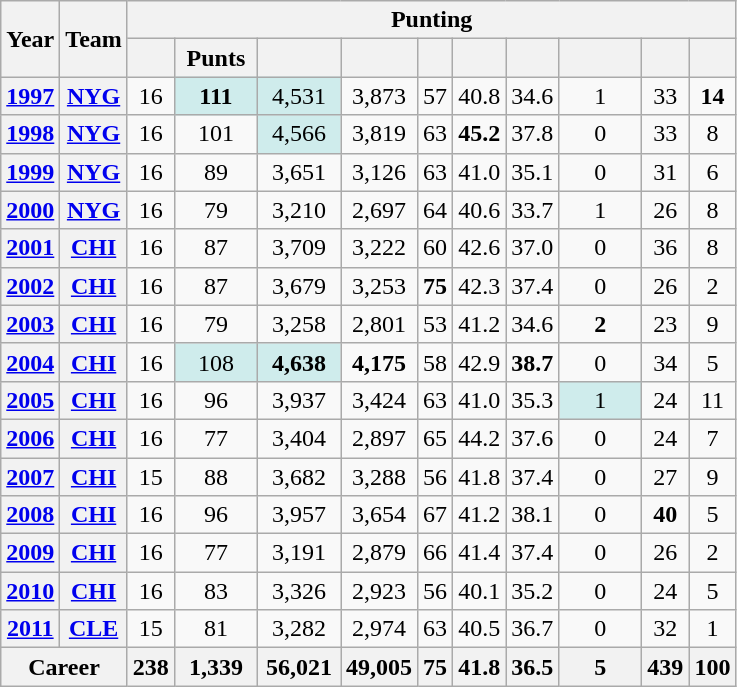<table class=wikitable style="text-align:center;">
<tr>
<th rowspan="2">Year</th>
<th rowspan="2">Team</th>
<th colspan="10">Punting</th>
</tr>
<tr>
<th></th>
<th>Punts</th>
<th></th>
<th></th>
<th></th>
<th></th>
<th></th>
<th></th>
<th></th>
<th></th>
</tr>
<tr>
<th><a href='#'>1997</a></th>
<th><a href='#'>NYG</a></th>
<td>16</td>
<td style="background:#cfecec; width:3em;"><strong>111</strong></td>
<td style="background:#cfecec; width:3em;">4,531</td>
<td>3,873</td>
<td>57</td>
<td>40.8</td>
<td>34.6</td>
<td>1</td>
<td>33</td>
<td><strong>14</strong></td>
</tr>
<tr>
<th><a href='#'>1998</a></th>
<th><a href='#'>NYG</a></th>
<td>16</td>
<td>101</td>
<td style="background:#cfecec; width:3em;">4,566</td>
<td>3,819</td>
<td>63</td>
<td><strong>45.2</strong></td>
<td>37.8</td>
<td>0</td>
<td>33</td>
<td>8</td>
</tr>
<tr>
<th><a href='#'>1999</a></th>
<th><a href='#'>NYG</a></th>
<td>16</td>
<td>89</td>
<td>3,651</td>
<td>3,126</td>
<td>63</td>
<td>41.0</td>
<td>35.1</td>
<td>0</td>
<td>31</td>
<td>6</td>
</tr>
<tr>
<th><a href='#'>2000</a></th>
<th><a href='#'>NYG</a></th>
<td>16</td>
<td>79</td>
<td>3,210</td>
<td>2,697</td>
<td>64</td>
<td>40.6</td>
<td>33.7</td>
<td>1</td>
<td>26</td>
<td>8</td>
</tr>
<tr>
<th><a href='#'>2001</a></th>
<th><a href='#'>CHI</a></th>
<td>16</td>
<td>87</td>
<td>3,709</td>
<td>3,222</td>
<td>60</td>
<td>42.6</td>
<td>37.0</td>
<td>0</td>
<td>36</td>
<td>8</td>
</tr>
<tr>
<th><a href='#'>2002</a></th>
<th><a href='#'>CHI</a></th>
<td>16</td>
<td>87</td>
<td>3,679</td>
<td>3,253</td>
<td><strong>75</strong></td>
<td>42.3</td>
<td>37.4</td>
<td>0</td>
<td>26</td>
<td>2</td>
</tr>
<tr>
<th><a href='#'>2003</a></th>
<th><a href='#'>CHI</a></th>
<td>16</td>
<td>79</td>
<td>3,258</td>
<td>2,801</td>
<td>53</td>
<td>41.2</td>
<td>34.6</td>
<td><strong>2</strong></td>
<td>23</td>
<td>9</td>
</tr>
<tr>
<th><a href='#'>2004</a></th>
<th><a href='#'>CHI</a></th>
<td>16</td>
<td style="background:#cfecec; width:3em;">108</td>
<td style="background:#cfecec; width:3em;"><strong>4,638</strong></td>
<td><strong>4,175</strong></td>
<td>58</td>
<td>42.9</td>
<td><strong>38.7</strong></td>
<td>0</td>
<td>34</td>
<td>5</td>
</tr>
<tr>
<th><a href='#'>2005</a></th>
<th><a href='#'>CHI</a></th>
<td>16</td>
<td>96</td>
<td>3,937</td>
<td>3,424</td>
<td>63</td>
<td>41.0</td>
<td>35.3</td>
<td style="background:#cfecec; width:3em;">1</td>
<td>24</td>
<td>11</td>
</tr>
<tr>
<th><a href='#'>2006</a></th>
<th><a href='#'>CHI</a></th>
<td>16</td>
<td>77</td>
<td>3,404</td>
<td>2,897</td>
<td>65</td>
<td>44.2</td>
<td>37.6</td>
<td>0</td>
<td>24</td>
<td>7</td>
</tr>
<tr>
<th><a href='#'>2007</a></th>
<th><a href='#'>CHI</a></th>
<td>15</td>
<td>88</td>
<td>3,682</td>
<td>3,288</td>
<td>56</td>
<td>41.8</td>
<td>37.4</td>
<td>0</td>
<td>27</td>
<td>9</td>
</tr>
<tr>
<th><a href='#'>2008</a></th>
<th><a href='#'>CHI</a></th>
<td>16</td>
<td>96</td>
<td>3,957</td>
<td>3,654</td>
<td>67</td>
<td>41.2</td>
<td>38.1</td>
<td>0</td>
<td><strong>40</strong></td>
<td>5</td>
</tr>
<tr>
<th><a href='#'>2009</a></th>
<th><a href='#'>CHI</a></th>
<td>16</td>
<td>77</td>
<td>3,191</td>
<td>2,879</td>
<td>66</td>
<td>41.4</td>
<td>37.4</td>
<td>0</td>
<td>26</td>
<td>2</td>
</tr>
<tr>
<th><a href='#'>2010</a></th>
<th><a href='#'>CHI</a></th>
<td>16</td>
<td>83</td>
<td>3,326</td>
<td>2,923</td>
<td>56</td>
<td>40.1</td>
<td>35.2</td>
<td>0</td>
<td>24</td>
<td>5</td>
</tr>
<tr>
<th><a href='#'>2011</a></th>
<th><a href='#'>CLE</a></th>
<td>15</td>
<td>81</td>
<td>3,282</td>
<td>2,974</td>
<td>63</td>
<td>40.5</td>
<td>36.7</td>
<td>0</td>
<td>32</td>
<td>1</td>
</tr>
<tr>
<th colspan="2">Career</th>
<th>238</th>
<th>1,339</th>
<th>56,021</th>
<th>49,005</th>
<th>75</th>
<th>41.8</th>
<th>36.5</th>
<th>5</th>
<th>439</th>
<th>100</th>
</tr>
</table>
